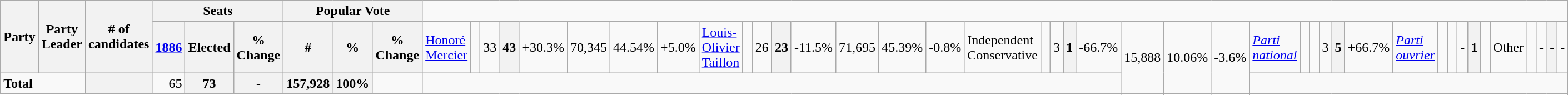<table class="wikitable">
<tr>
<th rowspan="2" colspan="2">Party</th>
<th rowspan="2">Party Leader</th>
<th rowspan="2"># of<br>candidates</th>
<th colspan="3">Seats</th>
<th colspan="3">Popular Vote</th>
</tr>
<tr>
<th><a href='#'>1886</a></th>
<th>Elected</th>
<th>% Change</th>
<th>#</th>
<th>%</th>
<th>% Change<br></th>
<td><a href='#'>Honoré Mercier</a> </td>
<td align="right">   </td>
<td align="right">33   </td>
<th align="right">43    </th>
<td align="right">+30.3%  </td>
<td align="right">70,345   </td>
<td align="right">44.54%   </td>
<td align="right">+5.0%   <br></td>
<td><a href='#'>Louis-Olivier Taillon</a>   </td>
<td align="right">    </td>
<td align="right">26  </td>
<th align="right">23  </th>
<td align="right">-11.5%   </td>
<td align="right">71,695   </td>
<td align="right">45.39%   </td>
<td align="right">-0.8%   <br></td>
<td colspan=2>Independent Conservative</td>
<td align="right">   </td>
<td align="right">3   </td>
<th align="right">1   </th>
<td align="right">-66.7%   </td>
<td rowspan=4 align="right">15,888      </td>
<td rowspan=4 align="right">10.06%    </td>
<td rowspan=4 align="right">-3.6%   <br></td>
<td><em><a href='#'>Parti national</a></em></td>
<td>               </td>
<td align="right">   </td>
<td align="right">3   </td>
<th align="right">5    </th>
<td align="right">+66.7%   <br></td>
<td><em><a href='#'>Parti ouvrier</a></em></td>
<td>               </td>
<td align="right">   </td>
<td align="right">-   </td>
<th align="right">1    </th>
<td align="right">    <br></td>
<td colspan=2>Other</td>
<td align="right">   </td>
<td align="right">-   </td>
<th align="right">-    </th>
<td align="right">-   </td>
</tr>
<tr>
<td colspan="3"><strong>Total</strong></td>
<th align="right">   </th>
<td align="right">65   </td>
<th align="right">73  </th>
<th align="right">-  </th>
<th align="right">157,928   </th>
<th align="right">100%   </th>
<td align="right">   </td>
</tr>
<tr>
</tr>
</table>
